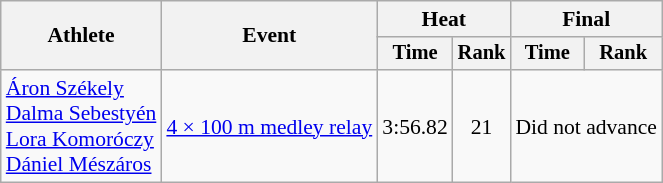<table class="wikitable" style="text-align:center; font-size:90%">
<tr>
<th rowspan="2">Athlete</th>
<th rowspan="2">Event</th>
<th colspan="2">Heat</th>
<th colspan="2">Final</th>
</tr>
<tr style="font-size:95%">
<th>Time</th>
<th>Rank</th>
<th>Time</th>
<th>Rank</th>
</tr>
<tr>
<td align=left><a href='#'>Áron Székely</a><br><a href='#'>Dalma Sebestyén</a><br><a href='#'>Lora Komoróczy</a><br><a href='#'>Dániel Mészáros</a></td>
<td align=left><a href='#'>4 × 100 m medley relay</a></td>
<td>3:56.82</td>
<td>21</td>
<td colspan=2>Did not advance</td>
</tr>
</table>
